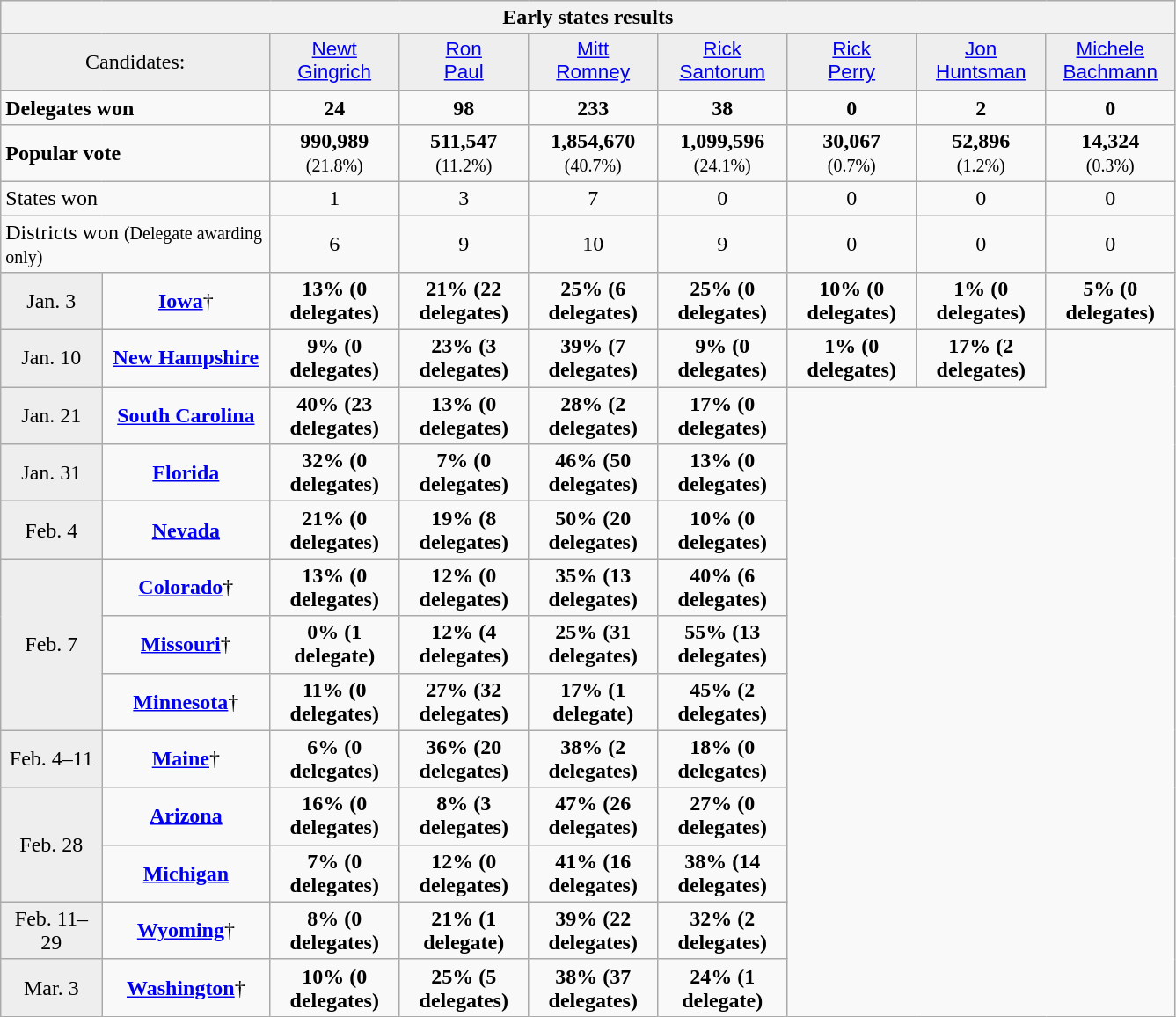<table class="wikitable" style="text-align:center; width:891px">
<tr style="text-align:center; background:#e9e9e9;">
<th colspan="9"><strong>Early states results</strong></th>
</tr>
<tr style="background:#eee;">
<td style="width:212px;" colspan="2">Candidates:</td>
<td style="width:97px; padding:2px 0 6px; font:15px georgia,arial;"><a href='#'>Newt<br>Gingrich</a></td>
<td style="width:97px; padding:2px 0 6px; font:15px georgia,arial;"><a href='#'>Ron<br>Paul</a></td>
<td style="width:97px; padding:2px 0 6px; font:15px georgia,arial;"><a href='#'>Mitt<br>Romney</a></td>
<td style="width:97px; padding:2px 0 6px; font:15px georgia,arial;"><a href='#'>Rick<br>Santorum</a></td>
<td style="width:97px; padding:2px 0 6px; font:15px georgia,arial;"><a href='#'>Rick<br>Perry</a></td>
<td style="width:97px; padding:2px 0 6px; font:15px georgia,arial;"><a href='#'>Jon<br>Huntsman</a></td>
<td style="width:97px; padding:2px 0 6px; font:15px georgia,arial;"><a href='#'>Michele<br>Bachmann</a></td>
</tr>
<tr>
<td style="text-align:left;" colspan="2"><strong>Delegates won</strong> </td>
<td> <strong>24</strong></td>
<td><strong>98</strong></td>
<td><strong>233</strong></td>
<td><strong>38</strong></td>
<td> <strong>0</strong></td>
<td> <strong>2</strong></td>
<td> <strong>0</strong></td>
</tr>
<tr>
<td style="text-align:left;" colspan="2"><strong>Popular vote</strong></td>
<td><strong>990,989</strong> <br><small>(21.8%)</small></td>
<td> <strong>511,547</strong> <br><small>(11.2%)</small></td>
<td><strong>1,854,670</strong> <br><small>(40.7%)</small></td>
<td><strong>1,099,596</strong> <br><small>(24.1%)</small></td>
<td> <strong>30,067</strong> <br><small>(0.7%)</small></td>
<td> <strong>52,896</strong> <br><small>(1.2%)</small></td>
<td> <strong>14,324</strong> <br><small>(0.3%)</small></td>
</tr>
<tr>
<td style="text-align:left;" colspan="2">States won </td>
<td>1</td>
<td>3</td>
<td>7</td>
<td> 0</td>
<td> 0</td>
<td> 0</td>
<td>0</td>
</tr>
<tr>
<td style="text-align:left;" colspan="2">Districts won <small>(Delegate awarding only)</small> </td>
<td>6</td>
<td>9</td>
<td>10</td>
<td>9</td>
<td> 0</td>
<td> 0</td>
<td> 0</td>
</tr>
<tr>
<td style="background:#eee;">Jan. 3</td>
<td><strong><a href='#'>Iowa</a></strong>†</td>
<td> <strong>13%</strong> <strong>(0 delegates)</strong></td>
<td><strong>21%</strong> <strong>(22 delegates)</strong></td>
<td> <strong>25%</strong> <strong>(6 delegates)</strong></td>
<td><strong>25%</strong> <strong>(0 delegates)</strong></td>
<td> <strong>10%</strong> <strong>(0 delegates)</strong></td>
<td> <strong>1%</strong> <strong>(0 delegates)</strong></td>
<td> <strong>5%</strong> <strong>(0 delegates)</strong></td>
</tr>
<tr>
<td style="background:#eee;">Jan. 10</td>
<td><strong><a href='#'>New Hampshire</a></strong></td>
<td> <strong>9%</strong> <strong>(0 delegates)</strong></td>
<td> <strong>23%</strong> <strong>(3 delegates)</strong></td>
<td><strong>39%</strong> <strong>(7 delegates)</strong></td>
<td> <strong>9%</strong> <strong>(0 delegates)</strong></td>
<td> <strong>1%</strong> <strong>(0 delegates)</strong></td>
<td> <strong>17%</strong> <strong>(2 delegates)</strong></td>
</tr>
<tr>
<td style="background:#eee;">Jan. 21</td>
<td><strong><a href='#'>South Carolina</a></strong></td>
<td><strong>40%</strong> <strong>(23 delegates)</strong></td>
<td> <strong>13%</strong> <strong>(0 delegates)</strong></td>
<td> <strong>28%</strong> <strong>(2 delegates)</strong></td>
<td> <strong>17%</strong> <strong>(0 delegates)</strong></td>
</tr>
<tr>
<td style="background:#eee;">Jan. 31</td>
<td><strong><a href='#'>Florida</a></strong></td>
<td> <strong>32%</strong> <strong>(0 delegates)</strong></td>
<td> <strong>7%</strong> <strong>(0 delegates)</strong></td>
<td><strong>46%</strong> <strong>(50 delegates)</strong></td>
<td> <strong>13%</strong> <strong>(0 delegates)</strong></td>
</tr>
<tr>
<td style="background:#eee;">Feb. 4</td>
<td><strong><a href='#'>Nevada</a></strong></td>
<td> <strong>21%</strong> <strong>(0 delegates)</strong></td>
<td> <strong>19%</strong> <strong>(8 delegates)</strong></td>
<td><strong>50%</strong> <strong>(20 delegates)</strong></td>
<td> <strong>10%</strong> <strong>(0 delegates)</strong></td>
</tr>
<tr>
<td rowspan="3" style="background:#eee;">Feb. 7</td>
<td><strong><a href='#'>Colorado</a></strong>†</td>
<td> <strong>13%</strong> <strong>(0 delegates)</strong></td>
<td> <strong>12%</strong> <strong>(0 delegates)</strong></td>
<td><strong>35%</strong> <strong>(13 delegates)</strong></td>
<td><strong>40%</strong> <strong>(6 delegates)</strong></td>
</tr>
<tr>
<td><strong><a href='#'>Missouri</a></strong>†</td>
<td>  <strong>0%</strong> <strong>(1 delegate)</strong></td>
<td> <strong>12%</strong> <strong>(4 delegates)</strong></td>
<td><strong>25%</strong> <strong>(31 delegates)</strong></td>
<td><strong>55%</strong> <strong>(13 delegates)</strong></td>
</tr>
<tr>
<td><strong><a href='#'>Minnesota</a></strong>†</td>
<td> <strong>11%</strong> <strong>(0 delegates)</strong></td>
<td><strong>27%</strong> <strong>(32 delegates)</strong></td>
<td> <strong>17%</strong> <strong>(1 delegate)</strong></td>
<td><strong>45%</strong> <strong>(2 delegates)</strong></td>
</tr>
<tr>
<td bgcolor="#eeeeee">Feb. 4–11</td>
<td><strong><a href='#'>Maine</a></strong>†</td>
<td> <strong>6%</strong> <strong>(0 delegates)</strong></td>
<td><strong>36%</strong> <strong>(20 delegates)</strong></td>
<td><strong>38%</strong> <strong>(2 delegates)</strong></td>
<td> <strong>18%</strong> <strong>(0 delegates)</strong></td>
</tr>
<tr>
<td rowspan="2" style="background:#eee;">Feb. 28</td>
<td><strong><a href='#'>Arizona</a></strong></td>
<td> <strong>16%</strong> <strong>(0 delegates)</strong></td>
<td> <strong>8%</strong> <strong>(3 delegates)</strong></td>
<td><strong>47%</strong> <strong>(26 delegates)</strong></td>
<td> <strong>27%</strong> <strong>(0 delegates)</strong></td>
</tr>
<tr>
<td><strong><a href='#'>Michigan</a></strong></td>
<td> <strong>7%</strong> <strong>(0 delegates)</strong></td>
<td> <strong>12%</strong> <strong>(0 delegates)</strong></td>
<td><strong>41%</strong> <strong>(16 delegates)</strong></td>
<td> <strong>38%</strong> <strong>(14 delegates)</strong></td>
</tr>
<tr>
<td style="background:#eee;">Feb. 11–29</td>
<td><strong><a href='#'>Wyoming</a></strong>†</td>
<td> <strong>8%</strong> <strong>(0 delegates)</strong></td>
<td> <strong>21%</strong> <strong>(1 delegate)</strong></td>
<td><strong>39%</strong> <strong>(22 delegates)</strong></td>
<td> <strong>32%</strong> <strong>(2 delegates)</strong></td>
</tr>
<tr>
<td style="background:#eee;">Mar. 3</td>
<td><strong><a href='#'>Washington</a></strong>†</td>
<td> <strong>10%</strong> <strong>(0 delegates)</strong></td>
<td> <strong>25%</strong> <strong>(5 delegates)</strong></td>
<td><strong>38%</strong> <strong>(37 delegates)</strong></td>
<td> <strong>24%</strong> <strong>(1 delegate)</strong></td>
</tr>
</table>
